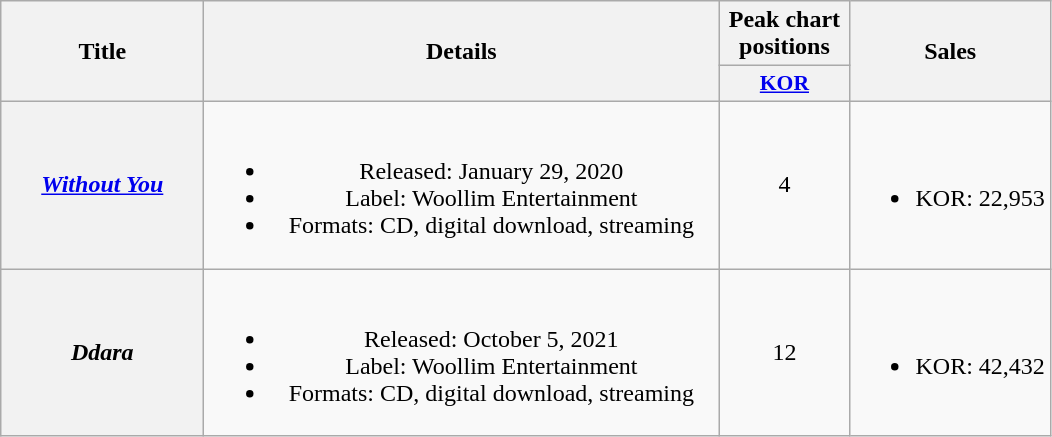<table class="wikitable plainrowheaders" style="text-align:center">
<tr>
<th scope="col" rowspan="2" style="width:8em">Title</th>
<th scope="col" rowspan="2" style="width:21em">Details</th>
<th scope="col" style="width:5em">Peak chart positions</th>
<th scope="col" rowspan="2">Sales</th>
</tr>
<tr>
<th scope="col" style="width:3em;font-size:90%"><a href='#'>KOR</a><br></th>
</tr>
<tr>
<th scope="row"><em><a href='#'>Without You</a></em></th>
<td><br><ul><li>Released: January 29, 2020</li><li>Label: Woollim Entertainment</li><li>Formats: CD, digital download, streaming</li></ul></td>
<td>4</td>
<td><br><ul><li>KOR: 22,953</li></ul></td>
</tr>
<tr>
<th scope="row"><em>Ddara</em></th>
<td><br><ul><li>Released: October 5, 2021</li><li>Label: Woollim Entertainment</li><li>Formats: CD, digital download, streaming</li></ul></td>
<td>12</td>
<td><br><ul><li>KOR: 42,432</li></ul></td>
</tr>
</table>
